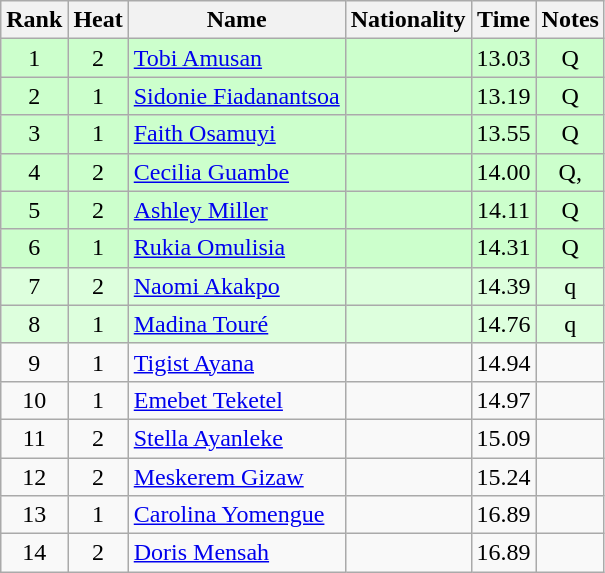<table class="wikitable sortable" style="text-align:center">
<tr>
<th>Rank</th>
<th>Heat</th>
<th>Name</th>
<th>Nationality</th>
<th>Time</th>
<th>Notes</th>
</tr>
<tr bgcolor=ccffcc>
<td>1</td>
<td>2</td>
<td align=left><a href='#'>Tobi Amusan</a></td>
<td align=left></td>
<td>13.03</td>
<td>Q</td>
</tr>
<tr bgcolor=ccffcc>
<td>2</td>
<td>1</td>
<td align=left><a href='#'>Sidonie Fiadanantsoa</a></td>
<td align=left></td>
<td>13.19</td>
<td>Q</td>
</tr>
<tr bgcolor=ccffcc>
<td>3</td>
<td>1</td>
<td align=left><a href='#'>Faith Osamuyi</a></td>
<td align=left></td>
<td>13.55</td>
<td>Q</td>
</tr>
<tr bgcolor=ccffcc>
<td>4</td>
<td>2</td>
<td align=left><a href='#'>Cecilia Guambe</a></td>
<td align=left></td>
<td>14.00</td>
<td>Q, </td>
</tr>
<tr bgcolor=ccffcc>
<td>5</td>
<td>2</td>
<td align=left><a href='#'>Ashley Miller</a></td>
<td align=left></td>
<td>14.11</td>
<td>Q</td>
</tr>
<tr bgcolor=ccffcc>
<td>6</td>
<td>1</td>
<td align=left><a href='#'>Rukia Omulisia</a></td>
<td align=left></td>
<td>14.31</td>
<td>Q</td>
</tr>
<tr bgcolor=ddffdd>
<td>7</td>
<td>2</td>
<td align=left><a href='#'>Naomi Akakpo</a></td>
<td align=left></td>
<td>14.39</td>
<td>q</td>
</tr>
<tr bgcolor=ddffdd>
<td>8</td>
<td>1</td>
<td align=left><a href='#'>Madina Touré</a></td>
<td align=left></td>
<td>14.76</td>
<td>q</td>
</tr>
<tr>
<td>9</td>
<td>1</td>
<td align=left><a href='#'>Tigist Ayana</a></td>
<td align=left></td>
<td>14.94</td>
<td></td>
</tr>
<tr>
<td>10</td>
<td>1</td>
<td align=left><a href='#'>Emebet Teketel</a></td>
<td align=left></td>
<td>14.97</td>
<td></td>
</tr>
<tr>
<td>11</td>
<td>2</td>
<td align=left><a href='#'>Stella Ayanleke</a></td>
<td align=left></td>
<td>15.09</td>
<td></td>
</tr>
<tr>
<td>12</td>
<td>2</td>
<td align=left><a href='#'>Meskerem Gizaw</a></td>
<td align=left></td>
<td>15.24</td>
<td></td>
</tr>
<tr>
<td>13</td>
<td>1</td>
<td align=left><a href='#'>Carolina Yomengue</a></td>
<td align=left></td>
<td>16.89</td>
<td></td>
</tr>
<tr>
<td>14</td>
<td>2</td>
<td align=left><a href='#'>Doris Mensah</a></td>
<td align=left></td>
<td>16.89</td>
<td></td>
</tr>
</table>
